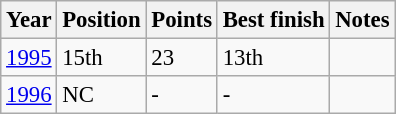<table class="wikitable" style="font-size: 95%;">
<tr>
<th>Year</th>
<th>Position</th>
<th>Points</th>
<th>Best finish</th>
<th>Notes</th>
</tr>
<tr>
<td><a href='#'>1995</a></td>
<td>15th</td>
<td>23</td>
<td>13th</td>
<td></td>
</tr>
<tr>
<td><a href='#'>1996</a></td>
<td>NC</td>
<td>-</td>
<td>-</td>
<td></td>
</tr>
</table>
